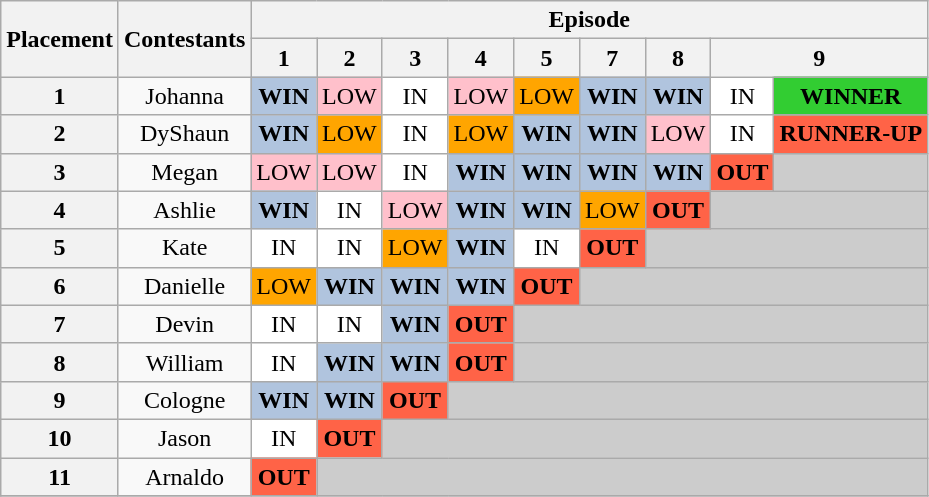<table class="wikitable" style="text-align:center;" align="center">
<tr>
<th rowspan=2>Placement</th>
<th rowspan=2>Contestants</th>
<th colspan=10>Episode</th>
</tr>
<tr>
<th>1</th>
<th>2</th>
<th>3</th>
<th>4</th>
<th>5</th>
<th>7</th>
<th>8</th>
<th colspan=2>9</th>
</tr>
<tr>
<th>1</th>
<td>Johanna</td>
<td bgcolor="lightsteelblue"><strong>WIN</strong></td>
<td bgcolor="pink">LOW</td>
<td bgcolor="white">IN</td>
<td bgcolor="pink">LOW</td>
<td bgcolor="orange">LOW</td>
<td bgcolor="lightsteelblue"><strong>WIN</strong></td>
<td bgcolor="lightsteelblue"><strong>WIN</strong></td>
<td bgcolor="white">IN</td>
<td bgcolor="limegreen"><strong>WINNER</strong></td>
</tr>
<tr>
<th>2</th>
<td>DyShaun</td>
<td bgcolor="lightsteelblue"><strong>WIN</strong></td>
<td bgcolor="orange">LOW</td>
<td bgcolor="white">IN</td>
<td bgcolor="orange">LOW</td>
<td bgcolor="lightsteelblue"><strong>WIN</strong></td>
<td bgcolor="lightsteelblue"><strong>WIN</strong></td>
<td bgcolor="pink">LOW</td>
<td bgcolor="white">IN</td>
<td bgcolor="tomato"><strong>RUNNER-UP</strong></td>
</tr>
<tr>
<th>3</th>
<td>Megan</td>
<td bgcolor="pink">LOW</td>
<td bgcolor="pink">LOW</td>
<td bgcolor="white">IN</td>
<td bgcolor="lightsteelblue"><strong>WIN</strong></td>
<td bgcolor="lightsteelblue"><strong>WIN</strong></td>
<td bgcolor="lightsteelblue"><strong>WIN</strong></td>
<td bgcolor="lightsteelblue"><strong>WIN</strong></td>
<td bgcolor="tomato"><strong>OUT</strong></td>
<td bgcolor="#CCCCCC"></td>
</tr>
<tr>
<th>4</th>
<td>Ashlie</td>
<td bgcolor="lightsteelblue"><strong>WIN</strong></td>
<td bgcolor="white">IN</td>
<td bgcolor="pink">LOW</td>
<td bgcolor="lightsteelblue"><strong>WIN</strong></td>
<td bgcolor="lightsteelblue"><strong>WIN</strong></td>
<td bgcolor="orange">LOW</td>
<td bgcolor="tomato"><strong>OUT</strong></td>
<td bgcolor="#CCCCCC" colspan=2></td>
</tr>
<tr>
<th>5</th>
<td>Kate</td>
<td bgcolor="white">IN</td>
<td bgcolor="white">IN</td>
<td bgcolor="orange">LOW</td>
<td bgcolor="lightsteelblue"><strong>WIN</strong></td>
<td bgcolor="white">IN</td>
<td bgcolor="tomato"><strong>OUT</strong></td>
<td bgcolor="#CCCCCC" colspan=3></td>
</tr>
<tr>
<th>6</th>
<td>Danielle</td>
<td bgcolor="orange">LOW</td>
<td bgcolor="lightsteelblue"><strong>WIN</strong></td>
<td bgcolor="lightsteelblue"><strong>WIN</strong></td>
<td bgcolor="lightsteelblue"><strong>WIN</strong></td>
<td bgcolor="tomato"><strong>OUT</strong></td>
<td bgcolor="#CCCCCC" colspan=4></td>
</tr>
<tr>
<th>7</th>
<td>Devin</td>
<td bgcolor="white">IN</td>
<td bgcolor="white">IN</td>
<td bgcolor="lightsteelblue"><strong>WIN</strong></td>
<td bgcolor="tomato"><strong>OUT</strong></td>
<td bgcolor="#CCCCCC" colspan=5></td>
</tr>
<tr>
<th>8</th>
<td>William</td>
<td bgcolor="white">IN</td>
<td bgcolor="lightsteelblue"><strong>WIN</strong></td>
<td bgcolor="lightsteelblue"><strong>WIN</strong></td>
<td bgcolor="tomato"><strong>OUT</strong></td>
<td bgcolor="#CCCCCC" colspan=5></td>
</tr>
<tr>
<th>9</th>
<td>Cologne</td>
<td bgcolor="lightsteelblue"><strong>WIN</strong></td>
<td bgcolor="lightsteelblue"><strong>WIN</strong></td>
<td bgcolor="tomato"><strong>OUT</strong></td>
<td bgcolor="#CCCCCC" colspan=6></td>
</tr>
<tr>
<th>10</th>
<td>Jason</td>
<td bgcolor="white">IN</td>
<td bgcolor="tomato"><strong>OUT</strong></td>
<td bgcolor="#CCCCCC" colspan=7></td>
</tr>
<tr>
<th>11</th>
<td>Arnaldo</td>
<td bgcolor="tomato"><strong>OUT</strong></td>
<td bgcolor="#CCCCCC" colspan=8></td>
</tr>
<tr>
</tr>
</table>
